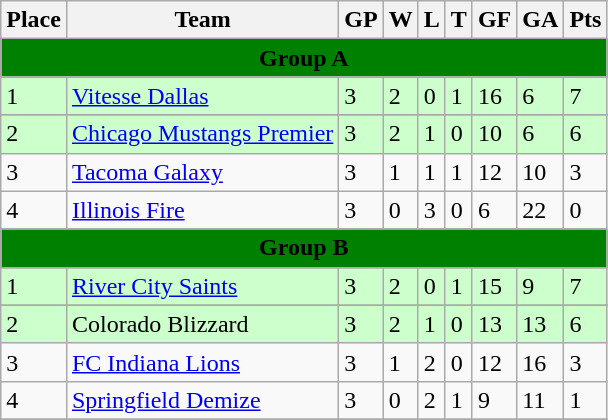<table class="wikitable">
<tr>
<th>Place</th>
<th>Team</th>
<th>GP</th>
<th>W</th>
<th>L</th>
<th>T</th>
<th>GF</th>
<th>GA</th>
<th>Pts</th>
</tr>
<tr>
<th style=background-color:Green colspan=9><span>Group A</span></th>
</tr>
<tr>
</tr>
<tr bgcolor=#ccffcc>
<td>1</td>
<td><a href='#'>Vitesse Dallas</a></td>
<td>3</td>
<td>2</td>
<td>0</td>
<td>1</td>
<td>16</td>
<td>6</td>
<td>7</td>
</tr>
<tr>
</tr>
<tr bgcolor=#ccffcc>
<td>2</td>
<td><a href='#'>Chicago Mustangs Premier</a></td>
<td>3</td>
<td>2</td>
<td>1</td>
<td>0</td>
<td>10</td>
<td>6</td>
<td>6</td>
</tr>
<tr>
<td>3</td>
<td><a href='#'>Tacoma Galaxy</a></td>
<td>3</td>
<td>1</td>
<td>1</td>
<td>1</td>
<td>12</td>
<td>10</td>
<td>3</td>
</tr>
<tr>
<td>4</td>
<td><a href='#'>Illinois Fire</a></td>
<td>3</td>
<td>0</td>
<td>3</td>
<td>0</td>
<td>6</td>
<td>22</td>
<td>0</td>
</tr>
<tr>
<th style=background-color:Green colspan=9><span>Group B</span></th>
</tr>
<tr>
</tr>
<tr bgcolor=#ccffcc>
<td>1</td>
<td><a href='#'>River City Saints</a></td>
<td>3</td>
<td>2</td>
<td>0</td>
<td>1</td>
<td>15</td>
<td>9</td>
<td>7</td>
</tr>
<tr>
</tr>
<tr bgcolor=#ccffcc>
<td>2</td>
<td>Colorado Blizzard</td>
<td>3</td>
<td>2</td>
<td>1</td>
<td>0</td>
<td>13</td>
<td>13</td>
<td>6</td>
</tr>
<tr>
<td>3</td>
<td><a href='#'>FC Indiana Lions</a></td>
<td>3</td>
<td>1</td>
<td>2</td>
<td>0</td>
<td>12</td>
<td>16</td>
<td>3</td>
</tr>
<tr>
<td>4</td>
<td><a href='#'>Springfield Demize</a></td>
<td>3</td>
<td>0</td>
<td>2</td>
<td>1</td>
<td>9</td>
<td>11</td>
<td>1</td>
</tr>
<tr>
</tr>
</table>
